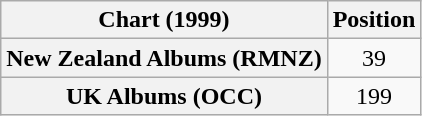<table class="wikitable sortable plainrowheaders" style="text-align:center;">
<tr>
<th scope="col">Chart (1999)</th>
<th scope="col">Position</th>
</tr>
<tr>
<th scope="row">New Zealand Albums (RMNZ)</th>
<td>39</td>
</tr>
<tr>
<th scope="row">UK Albums (OCC)</th>
<td>199</td>
</tr>
</table>
